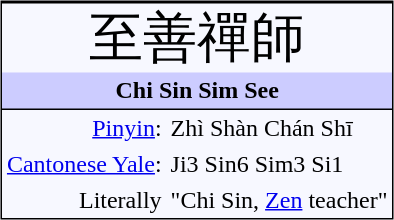<table cellpadding="3px" cellspacing="0px"  style="background:#f7f8ff; float:right; border:1px solid; margin:5px;">
<tr>
<td colspan="2"  style="text-align:center; border-top:1px solid; font-size:36px; line-height:40px;">至善禪師</td>
</tr>
<tr>
<th style="background:#ccf; border-bottom:1px solid" colspan=2>Chi Sin Sim See</th>
</tr>
<tr>
<td align=right><a href='#'>Pinyin</a>:</td>
<td>Zhì Shàn Chán Shī</td>
</tr>
<tr>
<td align=right><a href='#'>Cantonese Yale</a>:</td>
<td>Ji3 Sin6 Sim3 Si1</td>
</tr>
<tr>
<td align=right>Literally</td>
<td>"Chi Sin, <a href='#'>Zen</a> teacher"</td>
</tr>
</table>
